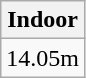<table class="wikitable" border="1" align="upright">
<tr>
<th>Indoor</th>
</tr>
<tr>
<td>14.05m</td>
</tr>
</table>
